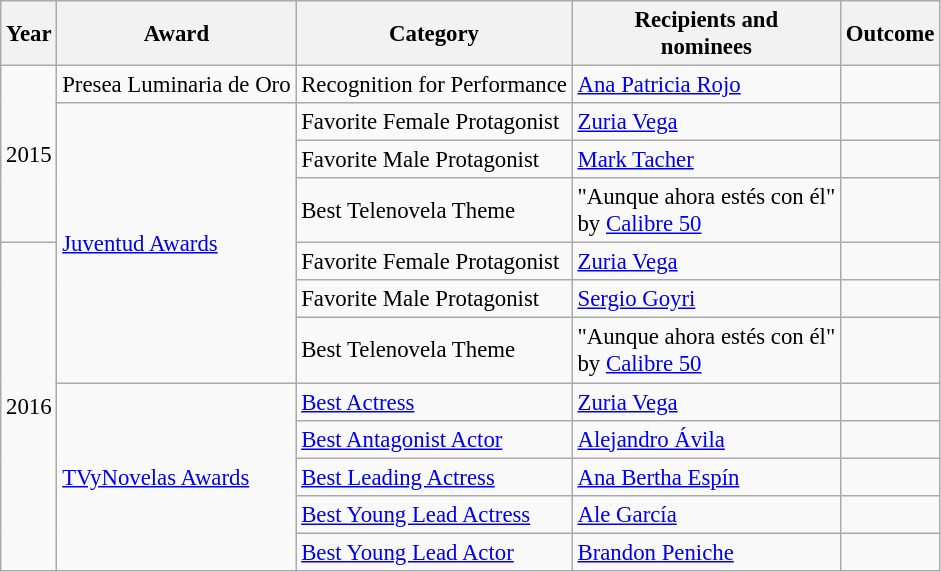<table class="wikitable" style="font-size: 95%;">
<tr style="text-align:center;">
<th>Year</th>
<th>Award</th>
<th>Category</th>
<th>Recipients and<br>nominees</th>
<th>Outcome</th>
</tr>
<tr>
<td rowspan=4>2015</td>
<td rowspan=1>Presea Luminaria de Oro</td>
<td>Recognition for Performance</td>
<td><a href='#'>Ana Patricia Rojo</a></td>
<td></td>
</tr>
<tr>
<td rowspan=6><a href='#'>Juventud Awards</a></td>
<td>Favorite Female Protagonist</td>
<td><a href='#'>Zuria Vega</a></td>
<td></td>
</tr>
<tr>
<td>Favorite Male Protagonist</td>
<td><a href='#'>Mark Tacher</a></td>
<td></td>
</tr>
<tr>
<td>Best Telenovela Theme</td>
<td>"Aunque ahora estés con él" <br> by <a href='#'>Calibre 50</a></td>
<td></td>
</tr>
<tr>
<td rowspan=9>2016</td>
<td>Favorite Female Protagonist</td>
<td><a href='#'>Zuria Vega</a></td>
<td></td>
</tr>
<tr>
<td>Favorite Male Protagonist</td>
<td><a href='#'>Sergio Goyri</a></td>
<td></td>
</tr>
<tr>
<td>Best Telenovela Theme</td>
<td>"Aunque ahora estés con él" <br> by <a href='#'>Calibre 50</a></td>
<td></td>
</tr>
<tr>
<td rowspan=5><a href='#'>TVyNovelas Awards</a></td>
<td><a href='#'>Best Actress</a></td>
<td><a href='#'>Zuria Vega</a></td>
<td></td>
</tr>
<tr>
<td><a href='#'>Best Antagonist Actor</a></td>
<td><a href='#'>Alejandro Ávila</a></td>
<td></td>
</tr>
<tr>
<td><a href='#'>Best Leading Actress</a></td>
<td><a href='#'>Ana Bertha Espín</a></td>
<td></td>
</tr>
<tr>
<td><a href='#'>Best Young Lead Actress</a></td>
<td><a href='#'>Ale García</a></td>
<td></td>
</tr>
<tr>
<td><a href='#'>Best Young Lead Actor</a></td>
<td><a href='#'>Brandon Peniche</a></td>
<td></td>
</tr>
</table>
